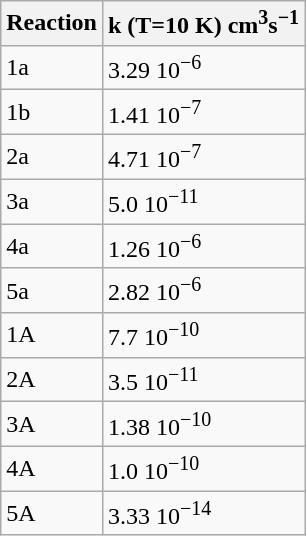<table class="wikitable" border="1">
<tr>
<th>Reaction</th>
<th>k (T=10 K) cm<sup>3</sup>s<sup>−1</sup></th>
</tr>
<tr>
<td>1a</td>
<td>3.29 10<sup>−6</sup></td>
</tr>
<tr>
<td>1b</td>
<td>1.41 10<sup>−7</sup></td>
</tr>
<tr>
<td>2a</td>
<td>4.71 10<sup>−7</sup></td>
</tr>
<tr>
<td>3a</td>
<td>5.0 10<sup>−11</sup></td>
</tr>
<tr>
<td>4a</td>
<td>1.26 10<sup>−6</sup></td>
</tr>
<tr>
<td>5a</td>
<td>2.82 10<sup>−6</sup></td>
</tr>
<tr>
<td>1A</td>
<td>7.7 10<sup>−10</sup></td>
</tr>
<tr>
<td>2A</td>
<td>3.5 10<sup>−11</sup></td>
</tr>
<tr>
<td>3A</td>
<td>1.38 10<sup>−10</sup></td>
</tr>
<tr>
<td>4A</td>
<td>1.0 10<sup>−10</sup></td>
</tr>
<tr>
<td>5A</td>
<td>3.33 10<sup>−14</sup></td>
</tr>
</table>
